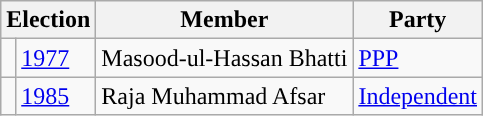<table class="wikitable">
<tr>
<th colspan="2">Election</th>
<th>Member</th>
<th>Party</th>
</tr>
<tr>
<td style="background-color: "></td>
<td><a href='#'>1977</a></td>
<td>Masood-ul-Hassan Bhatti</td>
<td><a href='#'>PPP</a></td>
</tr>
<tr>
<td style="background-color: "></td>
<td><a href='#'>1985</a></td>
<td>Raja Muhammad Afsar</td>
<td><a href='#'>Independent</a></td>
</tr>
</table>
